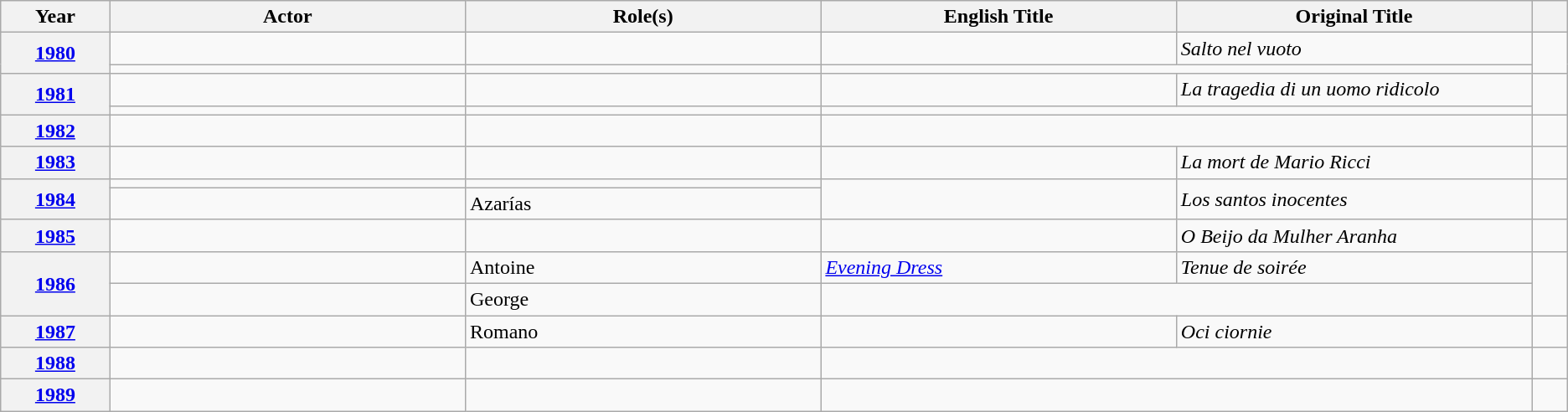<table class="wikitable unsortable">
<tr>
<th scope="col" style="width:3%;">Year</th>
<th scope="col" style="width:10%;">Actor</th>
<th scope="col" style="width:10%;">Role(s)</th>
<th scope="col" style="width:10%;">English Title</th>
<th scope="col" style="width:10%;">Original Title</th>
<th scope="col" style="width:1%;" class="unsortable"></th>
</tr>
<tr>
<th rowspan="2" style="text-align:center;"><a href='#'>1980</a></th>
<td></td>
<td></td>
<td></td>
<td><em>Salto nel vuoto</em></td>
<td rowspan="2" style="text-align:center;"><br></td>
</tr>
<tr>
<td> </td>
<td></td>
<td colspan="2"></td>
</tr>
<tr>
<th rowspan="2" style="text-align:center;"><a href='#'>1981</a></th>
<td></td>
<td></td>
<td></td>
<td><em>La tragedia di un uomo ridicolo</em></td>
<td rowspan="2" style="text-align:center;"><br></td>
</tr>
<tr>
<td> </td>
<td></td>
<td colspan="2"></td>
</tr>
<tr>
<th style="text-align:center;"><a href='#'>1982</a></th>
<td></td>
<td></td>
<td colspan="2"></td>
<td style="text-align:center;"></td>
</tr>
<tr>
<th style="text-align:center;"><a href='#'>1983</a></th>
<td></td>
<td></td>
<td></td>
<td><em>La mort de Mario Ricci</em></td>
<td style="text-align:center;"></td>
</tr>
<tr>
<th rowspan="2" style="text-align:center;"><a href='#'>1984</a></th>
<td></td>
<td></td>
<td rowspan="2"></td>
<td rowspan="2"><em>Los santos inocentes</em></td>
<td rowspan="2" style="text-align:center;"></td>
</tr>
<tr>
<td></td>
<td>Azarías</td>
</tr>
<tr>
<th style="text-align:center;"><a href='#'>1985</a></th>
<td></td>
<td></td>
<td></td>
<td><em>O Beijo da Mulher Aranha</em></td>
<td style="text-align:center;"></td>
</tr>
<tr>
<th rowspan="2" style="text-align:center;"><a href='#'>1986</a></th>
<td></td>
<td>Antoine</td>
<td><em><a href='#'>Evening Dress</a></em></td>
<td><em>Tenue de soirée</em></td>
<td rowspan="2" style="text-align:center;"></td>
</tr>
<tr>
<td></td>
<td>George</td>
<td colspan="2"></td>
</tr>
<tr>
<th style="text-align:center;"><a href='#'>1987</a></th>
<td></td>
<td>Romano</td>
<td></td>
<td><em>Oci ciornie</em></td>
<td style="text-align:center;"></td>
</tr>
<tr>
<th style="text-align:center;"><a href='#'>1988</a></th>
<td></td>
<td></td>
<td colspan="2"></td>
<td style="text-align:center;"></td>
</tr>
<tr>
<th style="text-align:center;"><a href='#'>1989</a></th>
<td></td>
<td></td>
<td colspan="2"></td>
<td style="text-align:center;"></td>
</tr>
</table>
